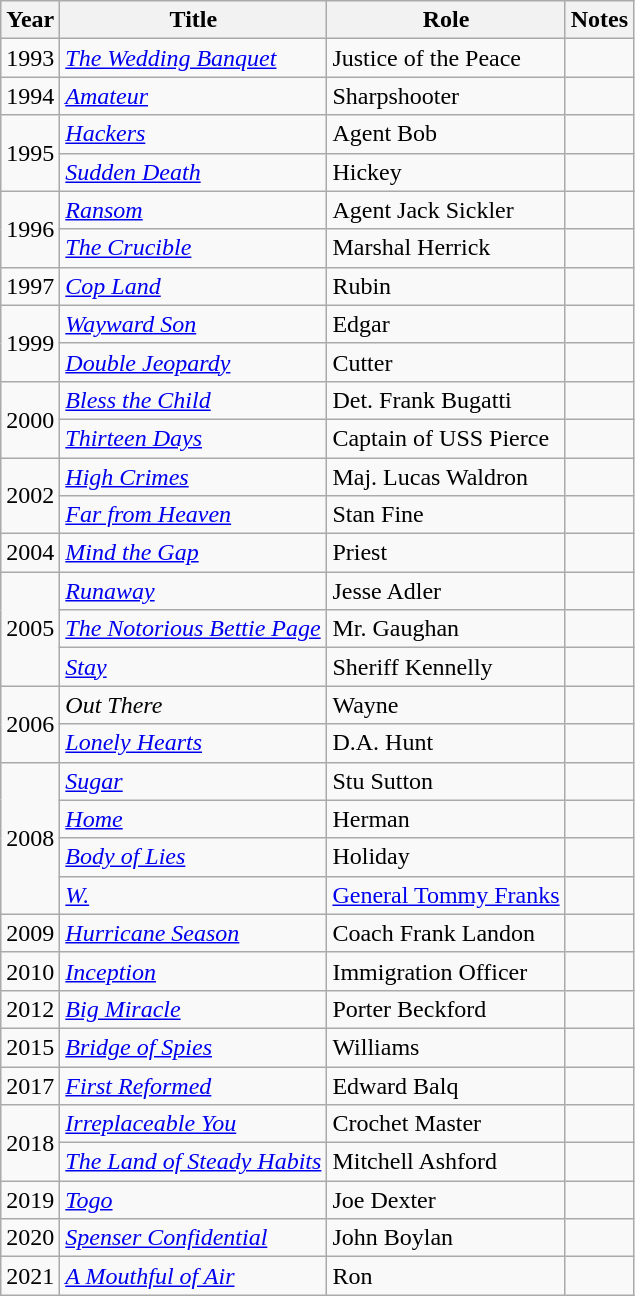<table class="wikitable sortable">
<tr>
<th>Year</th>
<th>Title</th>
<th>Role</th>
<th class="unsortable">Notes</th>
</tr>
<tr>
<td>1993</td>
<td><em><a href='#'>The Wedding Banquet</a></em></td>
<td>Justice of the Peace</td>
<td></td>
</tr>
<tr>
<td>1994</td>
<td><em><a href='#'>Amateur</a></em></td>
<td>Sharpshooter</td>
<td></td>
</tr>
<tr>
<td rowspan=2>1995</td>
<td><em><a href='#'>Hackers</a></em></td>
<td>Agent Bob</td>
<td></td>
</tr>
<tr>
<td><em><a href='#'>Sudden Death</a></em></td>
<td>Hickey</td>
<td></td>
</tr>
<tr>
<td rowspan=2>1996</td>
<td><em><a href='#'>Ransom</a></em></td>
<td>Agent Jack Sickler</td>
<td></td>
</tr>
<tr>
<td><em><a href='#'>The Crucible</a></em></td>
<td>Marshal Herrick</td>
<td></td>
</tr>
<tr>
<td>1997</td>
<td><em><a href='#'>Cop Land</a></em></td>
<td>Rubin</td>
<td></td>
</tr>
<tr>
<td rowspan=2>1999</td>
<td><em><a href='#'>Wayward Son</a></em></td>
<td>Edgar</td>
<td></td>
</tr>
<tr>
<td><em><a href='#'>Double Jeopardy</a></em></td>
<td>Cutter</td>
<td></td>
</tr>
<tr>
<td rowspan=2>2000</td>
<td><em><a href='#'>Bless the Child</a></em></td>
<td>Det. Frank Bugatti</td>
<td></td>
</tr>
<tr>
<td><em><a href='#'>Thirteen Days</a></em></td>
<td>Captain of USS Pierce</td>
<td></td>
</tr>
<tr>
<td rowspan=2>2002</td>
<td><em><a href='#'>High Crimes</a></em></td>
<td>Maj. Lucas Waldron</td>
<td></td>
</tr>
<tr>
<td><em><a href='#'>Far from Heaven</a></em></td>
<td>Stan Fine</td>
<td></td>
</tr>
<tr>
<td>2004</td>
<td><em><a href='#'>Mind the Gap</a></em></td>
<td>Priest</td>
<td></td>
</tr>
<tr>
<td rowspan=3>2005</td>
<td><em><a href='#'>Runaway</a></em></td>
<td>Jesse Adler</td>
<td></td>
</tr>
<tr>
<td><em><a href='#'>The Notorious Bettie Page</a></em></td>
<td>Mr. Gaughan</td>
<td></td>
</tr>
<tr>
<td><em><a href='#'>Stay</a></em></td>
<td>Sheriff Kennelly</td>
<td></td>
</tr>
<tr>
<td rowspan=2>2006</td>
<td><em>Out There</em></td>
<td>Wayne</td>
<td></td>
</tr>
<tr>
<td><em><a href='#'>Lonely Hearts</a></em></td>
<td>D.A. Hunt</td>
<td></td>
</tr>
<tr>
<td rowspan=4>2008</td>
<td><em><a href='#'>Sugar</a></em></td>
<td>Stu Sutton</td>
<td></td>
</tr>
<tr>
<td><em><a href='#'>Home</a></em></td>
<td>Herman</td>
<td></td>
</tr>
<tr>
<td><em><a href='#'>Body of Lies</a></em></td>
<td>Holiday</td>
<td></td>
</tr>
<tr>
<td><em><a href='#'>W.</a></em></td>
<td><a href='#'>General Tommy Franks</a></td>
<td></td>
</tr>
<tr>
<td>2009</td>
<td><em><a href='#'>Hurricane Season</a></em></td>
<td>Coach Frank Landon</td>
<td></td>
</tr>
<tr>
<td>2010</td>
<td><em><a href='#'>Inception</a></em></td>
<td>Immigration Officer</td>
<td></td>
</tr>
<tr>
<td>2012</td>
<td><em><a href='#'>Big Miracle</a></em></td>
<td>Porter Beckford</td>
<td></td>
</tr>
<tr>
<td>2015</td>
<td><em><a href='#'>Bridge of Spies</a></em></td>
<td>Williams</td>
<td></td>
</tr>
<tr>
<td>2017</td>
<td><em><a href='#'>First Reformed</a></em></td>
<td>Edward Balq</td>
<td></td>
</tr>
<tr>
<td rowspan=2>2018</td>
<td><em><a href='#'>Irreplaceable You</a></em></td>
<td>Crochet Master</td>
<td></td>
</tr>
<tr>
<td><em><a href='#'>The Land of Steady Habits</a></em></td>
<td>Mitchell Ashford</td>
<td></td>
</tr>
<tr>
<td>2019</td>
<td><em><a href='#'>Togo</a></em></td>
<td>Joe Dexter</td>
<td></td>
</tr>
<tr>
<td>2020</td>
<td><em><a href='#'>Spenser Confidential</a></em></td>
<td>John Boylan</td>
<td></td>
</tr>
<tr>
<td>2021</td>
<td><em><a href='#'>A Mouthful of Air</a></em></td>
<td>Ron</td>
<td></td>
</tr>
</table>
